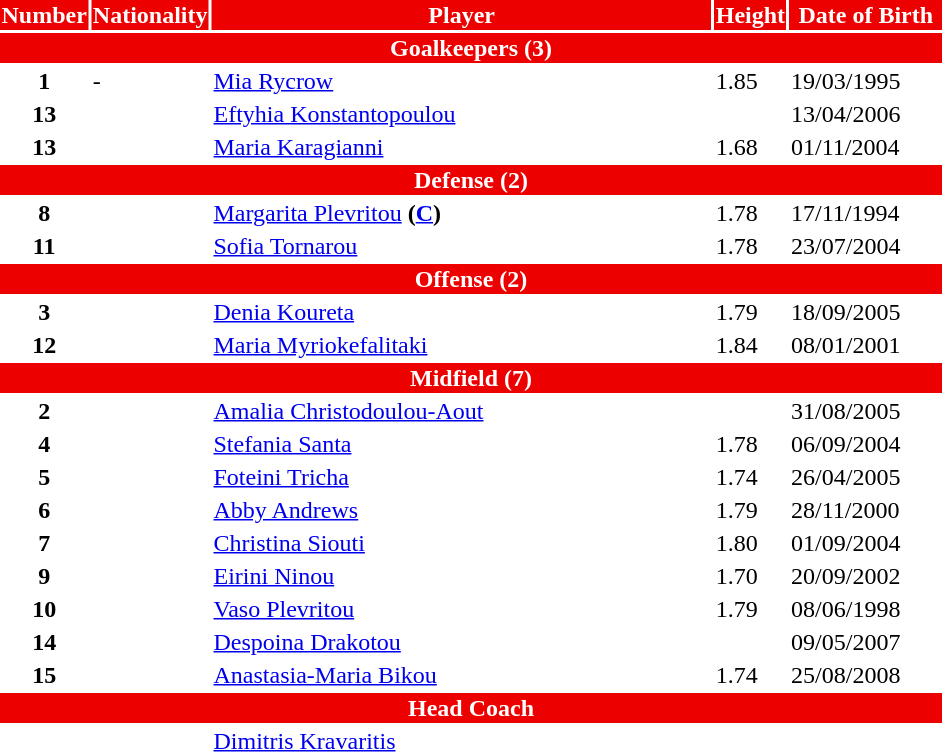<table width=50%>
<tr style="color: #fff;background:#ED0000">
<th width=5%>Number</th>
<th width=5%>Nationality</th>
<th width=67%>Player</th>
<th width=5%>Height</th>
<th width=18%>Date of Birth</th>
</tr>
<tr>
<th colspan=6 style="color:#fff;background:#ED0000" ">Goalkeepers (3)</th>
</tr>
<tr bgcolor=>
<td align=center><strong>1</strong></td>
<td>-</td>
<td><a href='#'>Mia Rycrow</a></td>
<td>1.85</td>
<td>19/03/1995</td>
</tr>
<tr bgcolor=>
<td align=center><strong>13</strong></td>
<td></td>
<td><a href='#'>Eftyhia Konstantopoulou</a></td>
<td></td>
<td>13/04/2006</td>
</tr>
<tr bgcolor=>
<td align=center><strong>13</strong></td>
<td></td>
<td><a href='#'>Maria Karagianni</a></td>
<td>1.68</td>
<td>01/11/2004</td>
</tr>
<tr>
<th colspan=6 style="color:#fff;background:#ED0000" ">Defense (2)</th>
</tr>
<tr bgcolor=>
<td align=center><strong>8</strong></td>
<td></td>
<td><a href='#'>Margarita Plevritou</a> <strong>(<a href='#'>C</a>)</strong></td>
<td>1.78</td>
<td>17/11/1994</td>
</tr>
<tr bgcolor=>
<td align=center><strong>11</strong></td>
<td></td>
<td><a href='#'>Sofia Tornarou</a></td>
<td>1.78</td>
<td>23/07/2004</td>
</tr>
<tr>
<th colspan=6 style="color:#fff;background:#ED0000" ">Offense (2)</th>
</tr>
<tr bgcolor=>
<td align=center><strong>3</strong></td>
<td></td>
<td><a href='#'>Denia Koureta</a></td>
<td>1.79</td>
<td>18/09/2005</td>
</tr>
<tr bgcolor=>
<td align=center><strong>12</strong></td>
<td></td>
<td><a href='#'>Maria Myriokefalitaki</a></td>
<td>1.84</td>
<td>08/01/2001</td>
</tr>
<tr>
<th colspan=6 style="color:#fff;background:#ED0000" ">Midfield  (7)</th>
</tr>
<tr bgcolor=>
<td align=center><strong>2</strong></td>
<td></td>
<td><a href='#'>Amalia Christodoulou-Aout</a></td>
<td></td>
<td>31/08/2005</td>
</tr>
<tr bgcolor=>
<td align=center><strong>4</strong></td>
<td></td>
<td><a href='#'>Stefania Santa</a></td>
<td>1.78</td>
<td>06/09/2004</td>
</tr>
<tr bgcolor=>
<td align=center><strong>5</strong></td>
<td></td>
<td><a href='#'>Foteini Tricha</a></td>
<td>1.74</td>
<td>26/04/2005</td>
</tr>
<tr bgcolor=>
<td align=center><strong>6</strong></td>
<td></td>
<td><a href='#'>Abby Andrews</a></td>
<td>1.79</td>
<td>28/11/2000</td>
</tr>
<tr bgcolor=>
<td align=center><strong>7</strong></td>
<td></td>
<td><a href='#'>Christina Siouti</a></td>
<td>1.80</td>
<td>01/09/2004</td>
</tr>
<tr bgcolor=>
<td align=center><strong>9</strong></td>
<td></td>
<td><a href='#'>Eirini Ninou</a></td>
<td>1.70</td>
<td>20/09/2002</td>
</tr>
<tr bgcolor=>
<td align=center><strong>10</strong></td>
<td></td>
<td><a href='#'>Vaso Plevritou</a></td>
<td>1.79</td>
<td>08/06/1998</td>
</tr>
<tr bgcolor=>
<td align=center><strong>14</strong></td>
<td></td>
<td><a href='#'>Despoina Drakotou</a></td>
<td></td>
<td>09/05/2007</td>
</tr>
<tr bgcolor=>
<td align=center><strong>15</strong></td>
<td></td>
<td><a href='#'>Anastasia-Maria Bikou</a></td>
<td>1.74</td>
<td>25/08/2008</td>
</tr>
<tr>
<th colspan=6 style="color:#fff;background:#ED0000" ">Head Coach</th>
</tr>
<tr bgcolor=>
<td align=center></td>
<td></td>
<td><a href='#'>Dimitris Kravaritis</a></td>
</tr>
</table>
